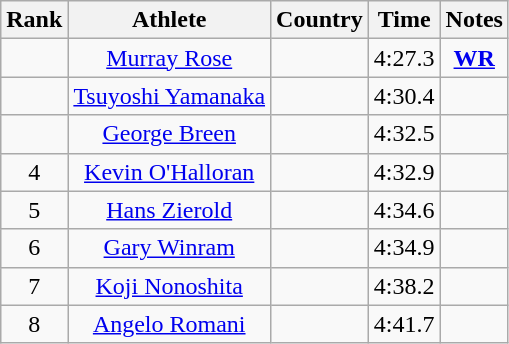<table class="wikitable sortable" style="text-align:center">
<tr>
<th>Rank</th>
<th>Athlete</th>
<th>Country</th>
<th>Time</th>
<th>Notes</th>
</tr>
<tr>
<td></td>
<td><a href='#'>Murray Rose</a></td>
<td align=left></td>
<td>4:27.3</td>
<td><strong><a href='#'>WR</a></strong></td>
</tr>
<tr>
<td></td>
<td><a href='#'>Tsuyoshi Yamanaka</a></td>
<td align=left></td>
<td>4:30.4</td>
<td><strong> </strong></td>
</tr>
<tr>
<td></td>
<td><a href='#'>George Breen</a></td>
<td align=left></td>
<td>4:32.5</td>
<td><strong> </strong></td>
</tr>
<tr>
<td>4</td>
<td><a href='#'>Kevin O'Halloran</a></td>
<td align=left></td>
<td>4:32.9</td>
<td><strong> </strong></td>
</tr>
<tr>
<td>5</td>
<td><a href='#'>Hans Zierold</a></td>
<td align=left></td>
<td>4:34.6</td>
<td><strong> </strong></td>
</tr>
<tr>
<td>6</td>
<td><a href='#'>Gary Winram</a></td>
<td align=left></td>
<td>4:34.9</td>
<td><strong> </strong></td>
</tr>
<tr>
<td>7</td>
<td><a href='#'>Koji Nonoshita</a></td>
<td align=left></td>
<td>4:38.2</td>
<td><strong> </strong></td>
</tr>
<tr>
<td>8</td>
<td><a href='#'>Angelo Romani</a></td>
<td align=left></td>
<td>4:41.7</td>
<td><strong> </strong></td>
</tr>
</table>
